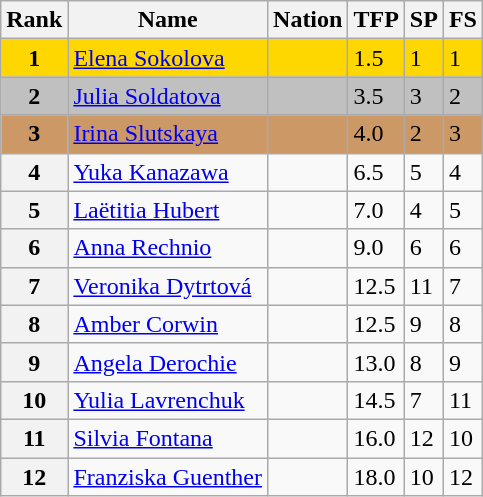<table class="wikitable">
<tr>
<th>Rank</th>
<th>Name</th>
<th>Nation</th>
<th>TFP</th>
<th>SP</th>
<th>FS</th>
</tr>
<tr bgcolor="gold">
<td align="center"><strong>1</strong></td>
<td><a href='#'>Elena Sokolova</a></td>
<td></td>
<td>1.5</td>
<td>1</td>
<td>1</td>
</tr>
<tr bgcolor="silver">
<td align="center"><strong>2</strong></td>
<td><a href='#'>Julia Soldatova</a></td>
<td></td>
<td>3.5</td>
<td>3</td>
<td>2</td>
</tr>
<tr bgcolor="cc9966">
<td align="center"><strong>3</strong></td>
<td><a href='#'>Irina Slutskaya</a></td>
<td></td>
<td>4.0</td>
<td>2</td>
<td>3</td>
</tr>
<tr>
<th>4</th>
<td><a href='#'>Yuka Kanazawa</a></td>
<td></td>
<td>6.5</td>
<td>5</td>
<td>4</td>
</tr>
<tr>
<th>5</th>
<td><a href='#'>Laëtitia Hubert</a></td>
<td></td>
<td>7.0</td>
<td>4</td>
<td>5</td>
</tr>
<tr>
<th>6</th>
<td><a href='#'>Anna Rechnio</a></td>
<td></td>
<td>9.0</td>
<td>6</td>
<td>6</td>
</tr>
<tr>
<th>7</th>
<td><a href='#'>Veronika Dytrtová</a></td>
<td></td>
<td>12.5</td>
<td>11</td>
<td>7</td>
</tr>
<tr>
<th>8</th>
<td><a href='#'>Amber Corwin</a></td>
<td></td>
<td>12.5</td>
<td>9</td>
<td>8</td>
</tr>
<tr>
<th>9</th>
<td><a href='#'>Angela Derochie</a></td>
<td></td>
<td>13.0</td>
<td>8</td>
<td>9</td>
</tr>
<tr>
<th>10</th>
<td><a href='#'>Yulia Lavrenchuk</a></td>
<td></td>
<td>14.5</td>
<td>7</td>
<td>11</td>
</tr>
<tr>
<th>11</th>
<td><a href='#'>Silvia Fontana</a></td>
<td></td>
<td>16.0</td>
<td>12</td>
<td>10</td>
</tr>
<tr>
<th>12</th>
<td><a href='#'>Franziska Guenther</a></td>
<td></td>
<td>18.0</td>
<td>10</td>
<td>12</td>
</tr>
</table>
